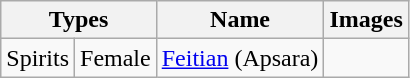<table class="wikitable sortable mw-collapsible">
<tr>
<th colspan="2">Types</th>
<th>Name</th>
<th>Images</th>
</tr>
<tr>
<td>Spirits</td>
<td>Female</td>
<td><a href='#'>Feitian</a> (Apsara)</td>
<td></td>
</tr>
</table>
